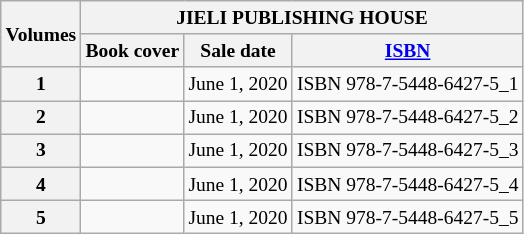<table class=wikitable style="font-size:small;">
<tr>
<th rowspan="2">Volumes</th>
<th colspan="3"> JIELI PUBLISHING HOUSE</th>
</tr>
<tr>
<th>Book cover</th>
<th>Sale date</th>
<th><a href='#'>ISBN</a></th>
</tr>
<tr>
<th>1</th>
<td></td>
<td>June 1, 2020</td>
<td>ISBN 978-7-5448-6427-5_1</td>
</tr>
<tr>
<th>2</th>
<td></td>
<td>June 1, 2020</td>
<td>ISBN 978-7-5448-6427-5_2</td>
</tr>
<tr>
<th>3</th>
<td></td>
<td>June 1, 2020</td>
<td>ISBN 978-7-5448-6427-5_3</td>
</tr>
<tr>
<th>4</th>
<td></td>
<td>June 1, 2020</td>
<td>ISBN 978-7-5448-6427-5_4</td>
</tr>
<tr>
<th>5</th>
<td></td>
<td>June 1, 2020</td>
<td>ISBN 978-7-5448-6427-5_5</td>
</tr>
</table>
